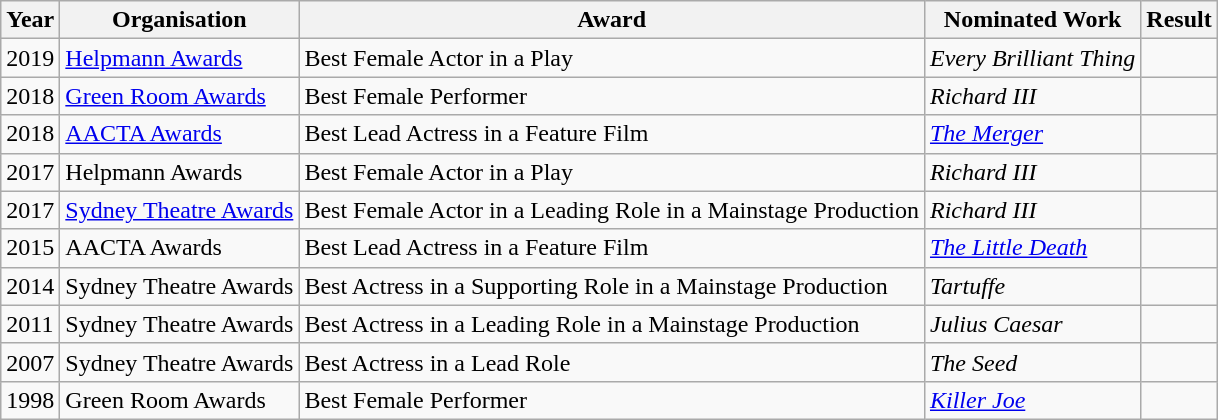<table class="wikitable sortable">
<tr>
<th>Year</th>
<th>Organisation</th>
<th>Award</th>
<th>Nominated Work</th>
<th>Result</th>
</tr>
<tr>
<td>2019</td>
<td><a href='#'>Helpmann Awards</a></td>
<td>Best Female Actor in a Play</td>
<td><em>Every Brilliant Thing</em></td>
<td></td>
</tr>
<tr>
<td>2018</td>
<td><a href='#'>Green Room Awards</a></td>
<td>Best Female Performer</td>
<td><em>Richard III</em></td>
<td></td>
</tr>
<tr>
<td>2018</td>
<td><a href='#'>AACTA Awards</a></td>
<td>Best Lead Actress in a Feature Film</td>
<td><em><a href='#'>The Merger</a></em></td>
<td></td>
</tr>
<tr>
<td>2017</td>
<td>Helpmann Awards</td>
<td>Best Female Actor in a Play</td>
<td><em>Richard III</em></td>
<td></td>
</tr>
<tr>
<td>2017</td>
<td><a href='#'>Sydney Theatre Awards</a></td>
<td>Best Female Actor in a Leading Role in a Mainstage Production</td>
<td><em>Richard III</em></td>
<td></td>
</tr>
<tr>
<td>2015</td>
<td>AACTA Awards</td>
<td>Best Lead Actress in a Feature Film</td>
<td><em><a href='#'>The Little Death</a></em></td>
<td></td>
</tr>
<tr>
<td>2014</td>
<td>Sydney Theatre Awards</td>
<td>Best Actress in a Supporting Role in a Mainstage Production</td>
<td><em>Tartuffe</em></td>
<td></td>
</tr>
<tr>
<td>2011</td>
<td>Sydney Theatre Awards</td>
<td>Best Actress in a Leading Role in a Mainstage Production</td>
<td><em>Julius Caesar</em></td>
<td></td>
</tr>
<tr>
<td>2007</td>
<td>Sydney Theatre Awards</td>
<td>Best Actress in a Lead Role</td>
<td><em>The Seed</em></td>
<td></td>
</tr>
<tr>
<td>1998</td>
<td>Green Room Awards</td>
<td>Best Female Performer</td>
<td><em><a href='#'>Killer Joe</a></em></td>
<td></td>
</tr>
</table>
